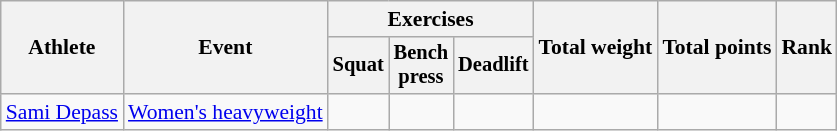<table class=wikitable style="font-size:90%">
<tr>
<th rowspan="2">Athlete</th>
<th rowspan="2">Event</th>
<th colspan="3">Exercises</th>
<th rowspan="2">Total weight</th>
<th rowspan="2">Total points</th>
<th rowspan="2">Rank</th>
</tr>
<tr style="font-size:95%">
<th>Squat</th>
<th>Bench<br>press</th>
<th>Deadlift</th>
</tr>
<tr align=center>
<td align=left><a href='#'>Sami Depass</a></td>
<td align=left><a href='#'>Women's heavyweight</a></td>
<td></td>
<td></td>
<td></td>
<td></td>
<td></td>
<td></td>
</tr>
</table>
